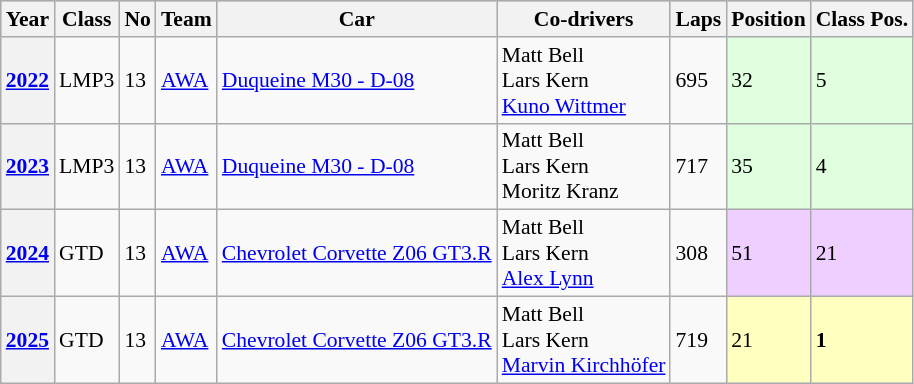<table class="wikitable" style="font-size:90%">
<tr style="background:#abbbdd;">
<th>Year</th>
<th>Class</th>
<th>No</th>
<th>Team</th>
<th>Car</th>
<th>Co-drivers</th>
<th>Laps</th>
<th>Position</th>
<th>Class Pos.</th>
</tr>
<tr>
<th><a href='#'>2022</a></th>
<td>LMP3</td>
<td>13</td>
<td> <a href='#'>AWA</a></td>
<td><a href='#'>Duqueine M30 - D-08</a></td>
<td> Matt Bell<br> Lars Kern<br> <a href='#'>Kuno Wittmer</a></td>
<td>695</td>
<td style="background:#dfffdf;">32</td>
<td style="background:#dfffdf;">5</td>
</tr>
<tr>
<th><a href='#'>2023</a></th>
<td>LMP3</td>
<td>13</td>
<td> <a href='#'>AWA</a></td>
<td><a href='#'>Duqueine M30 - D-08</a></td>
<td> Matt Bell<br> Lars Kern<br> Moritz Kranz</td>
<td>717</td>
<td style="background:#dfffdf;">35</td>
<td style="background:#dfffdf;">4</td>
</tr>
<tr>
<th><a href='#'>2024</a></th>
<td>GTD</td>
<td>13</td>
<td> <a href='#'>AWA</a></td>
<td><a href='#'>Chevrolet Corvette Z06 GT3.R</a></td>
<td> Matt Bell<br> Lars Kern<br> <a href='#'>Alex Lynn</a></td>
<td>308</td>
<td style="background:#EFCFFF;">51 </td>
<td style="background:#EFCFFF;">21 </td>
</tr>
<tr>
<th><a href='#'>2025</a></th>
<td>GTD</td>
<td>13</td>
<td> <a href='#'>AWA</a></td>
<td><a href='#'>Chevrolet Corvette Z06 GT3.R</a></td>
<td> Matt Bell<br> Lars Kern<br> <a href='#'>Marvin Kirchhöfer</a></td>
<td>719</td>
<td style="background:#FFFFBF;">21</td>
<td style="background:#FFFFBF;"><strong>1</strong></td>
</tr>
</table>
